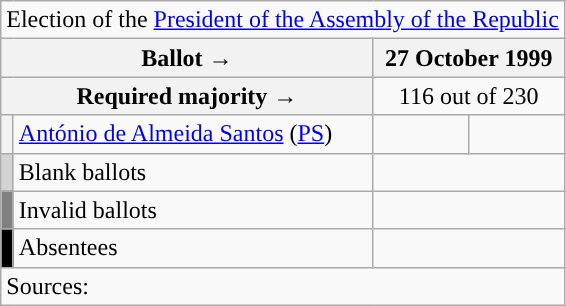<table class="wikitable" style="text-align:center;">
<tr>
<td colspan="4" align="center">Election of the <a href='#'>President of the Assembly of the Republic</a></td>
</tr>
<tr>
<th colspan="2" width="225px">Ballot →</th>
<th colspan="2">27 October 1999</th>
</tr>
<tr>
<th colspan="2">Required majority →</th>
<td colspan="2">116 out of 230</td>
</tr>
<tr>
<th width="1px" style="background:"></th>
<td align="left"><a href='#'>António de Almeida Santos</a> (<a href='#'>PS</a>)</td>
<td></td>
<td></td>
</tr>
<tr>
<th style="background:lightgray;"></th>
<td align="left">Blank ballots</td>
<td colspan="2"></td>
</tr>
<tr>
<th style="background:gray;"></th>
<td align="left">Invalid ballots</td>
<td colspan="2"></td>
</tr>
<tr>
<th style="background:black;"></th>
<td align="left">Absentees</td>
<td colspan="2"></td>
</tr>
<tr>
<td align="left" colspan="4">Sources:</td>
</tr>
</table>
